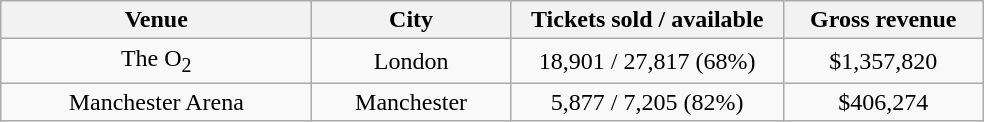<table class="wikitable" style="text-align:center">
<tr>
<th style="width:200px;">Venue</th>
<th style="width:125px;">City</th>
<th style="width:175px;">Tickets sold / available</th>
<th style="width:125px;">Gross revenue</th>
</tr>
<tr>
<td>The O<sub>2</sub></td>
<td>London</td>
<td>18,901 / 27,817 (68%)</td>
<td>$1,357,820</td>
</tr>
<tr>
<td>Manchester Arena</td>
<td>Manchester</td>
<td>5,877 / 7,205 (82%)</td>
<td>$406,274</td>
</tr>
</table>
